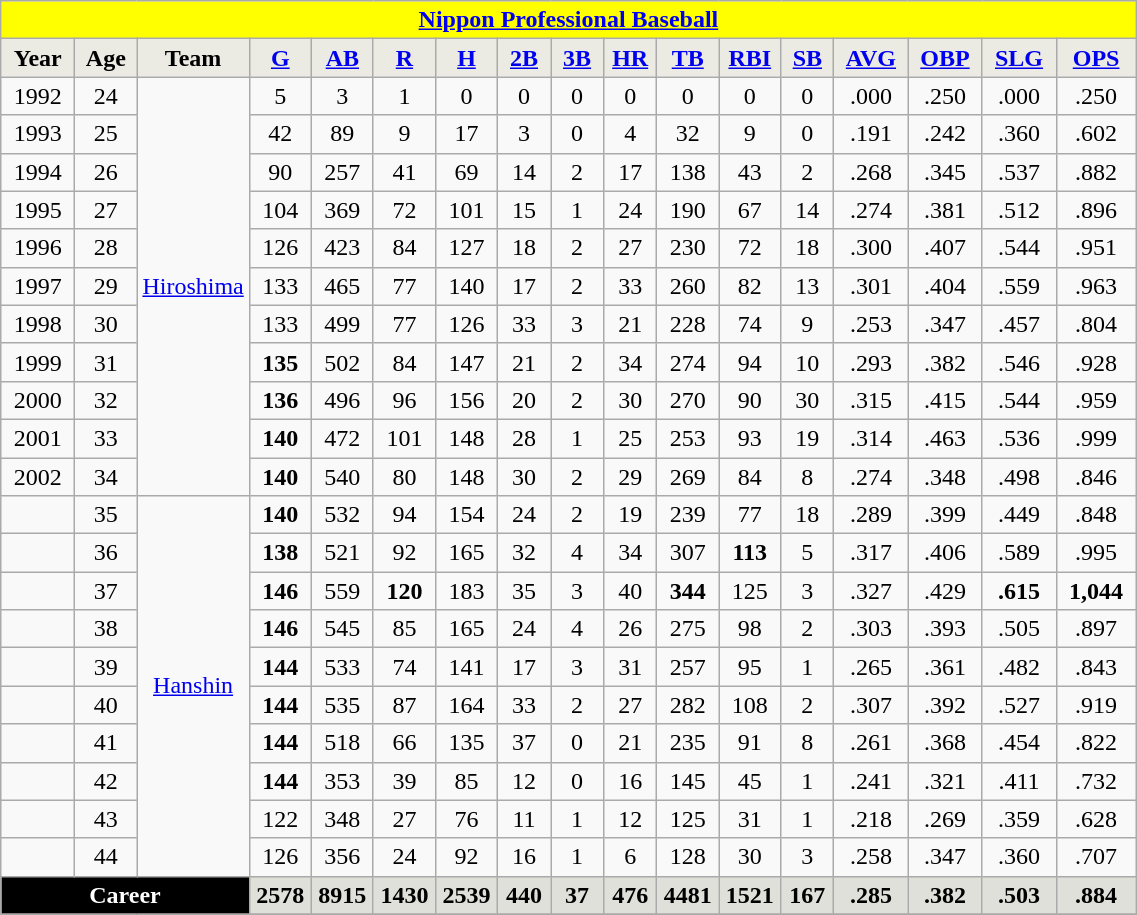<table class="wikitable">
<tr>
<th colspan="17" style="background:#ffff00;"><a href='#'><span>Nippon Professional Baseball</span></a></th>
</tr>
<tr>
<th style="background:#ebebe4;" width="42">Year</th>
<th style="background:#ebebe4;" width="34">Age</th>
<th style="background:#ebebe4;" width="66">Team</th>
<th style="background:#ebebe4;" width="34"><a href='#'>G</a></th>
<th style="background:#ebebe4;" width="34"><a href='#'>AB</a></th>
<th style="background:#ebebe4;" width="34"><a href='#'>R</a></th>
<th style="background:#ebebe4;" width="34"><a href='#'>H</a></th>
<th style="background:#ebebe4;" width="28"><a href='#'>2B</a></th>
<th style="background:#ebebe4;" width="28"><a href='#'>3B</a></th>
<th style="background:#ebebe4;" width="28"><a href='#'>HR</a></th>
<th style="background:#ebebe4;" width="34"><a href='#'>TB</a></th>
<th style="background:#ebebe4;" width="34"><a href='#'>RBI</a></th>
<th style="background:#ebebe4;" width="28"><a href='#'>SB</a></th>
<th style="background:#ebebe4;" width="42"><a href='#'>AVG</a></th>
<th style="background:#ebebe4;" width="42"><a href='#'>OBP</a></th>
<th style="background:#ebebe4;" width="42"><a href='#'>SLG</a></th>
<th style="background:#ebebe4;" width="46"><a href='#'>OPS</a></th>
</tr>
<tr align=center>
<td>1992</td>
<td>24</td>
<td rowspan=11><a href='#'>Hiroshima</a></td>
<td>5</td>
<td>3</td>
<td>1</td>
<td>0</td>
<td>0</td>
<td>0</td>
<td>0</td>
<td>0</td>
<td>0</td>
<td>0</td>
<td>.000</td>
<td>.250</td>
<td>.000</td>
<td>.250</td>
</tr>
<tr align=center>
<td>1993</td>
<td>25</td>
<td>42</td>
<td>89</td>
<td>9</td>
<td>17</td>
<td>3</td>
<td>0</td>
<td>4</td>
<td>32</td>
<td>9</td>
<td>0</td>
<td>.191</td>
<td>.242</td>
<td>.360</td>
<td>.602</td>
</tr>
<tr align=center>
<td>1994</td>
<td>26</td>
<td>90</td>
<td>257</td>
<td>41</td>
<td>69</td>
<td>14</td>
<td>2</td>
<td>17</td>
<td>138</td>
<td>43</td>
<td>2</td>
<td>.268</td>
<td>.345</td>
<td>.537</td>
<td>.882</td>
</tr>
<tr align=center>
<td>1995</td>
<td>27</td>
<td>104</td>
<td>369</td>
<td>72</td>
<td>101</td>
<td>15</td>
<td>1</td>
<td>24</td>
<td>190</td>
<td>67</td>
<td>14</td>
<td>.274</td>
<td>.381</td>
<td>.512</td>
<td>.896</td>
</tr>
<tr align=center>
<td>1996</td>
<td>28</td>
<td>126</td>
<td>423</td>
<td>84</td>
<td>127</td>
<td>18</td>
<td>2</td>
<td>27</td>
<td>230</td>
<td>72</td>
<td>18</td>
<td>.300</td>
<td>.407</td>
<td>.544</td>
<td>.951</td>
</tr>
<tr align=center>
<td>1997</td>
<td>29</td>
<td>133</td>
<td>465</td>
<td>77</td>
<td>140</td>
<td>17</td>
<td>2</td>
<td>33</td>
<td>260</td>
<td>82</td>
<td>13</td>
<td>.301</td>
<td>.404</td>
<td>.559</td>
<td>.963</td>
</tr>
<tr align=center>
<td>1998</td>
<td>30</td>
<td>133</td>
<td>499</td>
<td>77</td>
<td>126</td>
<td>33</td>
<td>3</td>
<td>21</td>
<td>228</td>
<td>74</td>
<td>9</td>
<td>.253</td>
<td>.347</td>
<td>.457</td>
<td>.804</td>
</tr>
<tr align=center>
<td>1999</td>
<td>31</td>
<td><strong>135</strong></td>
<td>502</td>
<td>84</td>
<td>147</td>
<td>21</td>
<td>2</td>
<td>34</td>
<td>274</td>
<td>94</td>
<td>10</td>
<td>.293</td>
<td>.382</td>
<td>.546</td>
<td>.928</td>
</tr>
<tr align=center>
<td>2000</td>
<td>32</td>
<td><strong>136</strong></td>
<td>496</td>
<td>96</td>
<td>156</td>
<td>20</td>
<td>2</td>
<td>30</td>
<td>270</td>
<td>90</td>
<td>30</td>
<td>.315</td>
<td>.415</td>
<td>.544</td>
<td>.959</td>
</tr>
<tr align=center>
<td>2001</td>
<td>33</td>
<td><strong>140</strong></td>
<td>472</td>
<td>101</td>
<td>148</td>
<td>28</td>
<td>1</td>
<td>25</td>
<td>253</td>
<td>93</td>
<td>19</td>
<td>.314</td>
<td>.463</td>
<td>.536</td>
<td>.999</td>
</tr>
<tr align=center>
<td>2002</td>
<td>34</td>
<td><strong>140</strong></td>
<td>540</td>
<td>80</td>
<td>148</td>
<td>30</td>
<td>2</td>
<td>29</td>
<td>269</td>
<td>84</td>
<td>8</td>
<td>.274</td>
<td>.348</td>
<td>.498</td>
<td>.846</td>
</tr>
<tr align=center>
<td></td>
<td>35</td>
<td rowspan=10><a href='#'>Hanshin</a></td>
<td><strong>140</strong></td>
<td>532</td>
<td>94</td>
<td>154</td>
<td>24</td>
<td>2</td>
<td>19</td>
<td>239</td>
<td>77</td>
<td>18</td>
<td>.289</td>
<td>.399</td>
<td>.449</td>
<td>.848</td>
</tr>
<tr align=center>
<td></td>
<td>36</td>
<td><strong>138</strong></td>
<td>521</td>
<td>92</td>
<td>165</td>
<td>32</td>
<td>4</td>
<td>34</td>
<td>307</td>
<td><strong>113</strong></td>
<td>5</td>
<td>.317</td>
<td>.406</td>
<td>.589</td>
<td>.995</td>
</tr>
<tr align=center>
<td></td>
<td>37</td>
<td><strong>146</strong></td>
<td>559</td>
<td><strong>120</strong></td>
<td>183</td>
<td>35</td>
<td>3</td>
<td>40</td>
<td><strong>344</strong></td>
<td>125</td>
<td>3</td>
<td>.327</td>
<td>.429</td>
<td><strong>.615</strong></td>
<td><strong>1,044</strong></td>
</tr>
<tr align=center>
<td></td>
<td>38</td>
<td><strong>146</strong></td>
<td>545</td>
<td>85</td>
<td>165</td>
<td>24</td>
<td>4</td>
<td>26</td>
<td>275</td>
<td>98</td>
<td>2</td>
<td>.303</td>
<td>.393</td>
<td>.505</td>
<td>.897</td>
</tr>
<tr align=center>
<td></td>
<td>39</td>
<td><strong>144</strong></td>
<td>533</td>
<td>74</td>
<td>141</td>
<td>17</td>
<td>3</td>
<td>31</td>
<td>257</td>
<td>95</td>
<td>1</td>
<td>.265</td>
<td>.361</td>
<td>.482</td>
<td>.843</td>
</tr>
<tr align=center>
<td></td>
<td>40</td>
<td><strong>144</strong></td>
<td>535</td>
<td>87</td>
<td>164</td>
<td>33</td>
<td>2</td>
<td>27</td>
<td>282</td>
<td>108</td>
<td>2</td>
<td>.307</td>
<td>.392</td>
<td>.527</td>
<td>.919</td>
</tr>
<tr align=center>
<td></td>
<td>41</td>
<td><strong>144</strong></td>
<td>518</td>
<td>66</td>
<td>135</td>
<td>37</td>
<td>0</td>
<td>21</td>
<td>235</td>
<td>91</td>
<td>8</td>
<td>.261</td>
<td>.368</td>
<td>.454</td>
<td>.822</td>
</tr>
<tr align=center>
<td></td>
<td>42</td>
<td><strong>144</strong></td>
<td>353</td>
<td>39</td>
<td>85</td>
<td>12</td>
<td>0</td>
<td>16</td>
<td>145</td>
<td>45</td>
<td>1</td>
<td>.241</td>
<td>.321</td>
<td>.411</td>
<td>.732</td>
</tr>
<tr align=center>
<td></td>
<td>43</td>
<td>122</td>
<td>348</td>
<td>27</td>
<td>76</td>
<td>11</td>
<td>1</td>
<td>12</td>
<td>125</td>
<td>31</td>
<td>1</td>
<td>.218</td>
<td>.269</td>
<td>.359</td>
<td>.628</td>
</tr>
<tr align=center>
<td></td>
<td>44</td>
<td>126</td>
<td>356</td>
<td>24</td>
<td>92</td>
<td>16</td>
<td>1</td>
<td>6</td>
<td>128</td>
<td>30</td>
<td>3</td>
<td>.258</td>
<td>.347</td>
<td>.360</td>
<td>.707</td>
</tr>
<tr align=center style="background:#e0e0da;">
<td colspan=3 style="background:#000000;color:white;"><strong>Career</strong></td>
<td><strong>2578</strong></td>
<td><strong>8915</strong></td>
<td><strong>1430</strong></td>
<td><strong>2539</strong></td>
<td><strong>440</strong></td>
<td><strong>37</strong></td>
<td><strong>476</strong></td>
<td><strong>4481</strong></td>
<td><strong>1521</strong></td>
<td><strong>167</strong></td>
<td><strong>.285</strong></td>
<td><strong>.382</strong></td>
<td><strong>.503</strong></td>
<td><strong>.884</strong></td>
</tr>
<tr>
</tr>
</table>
